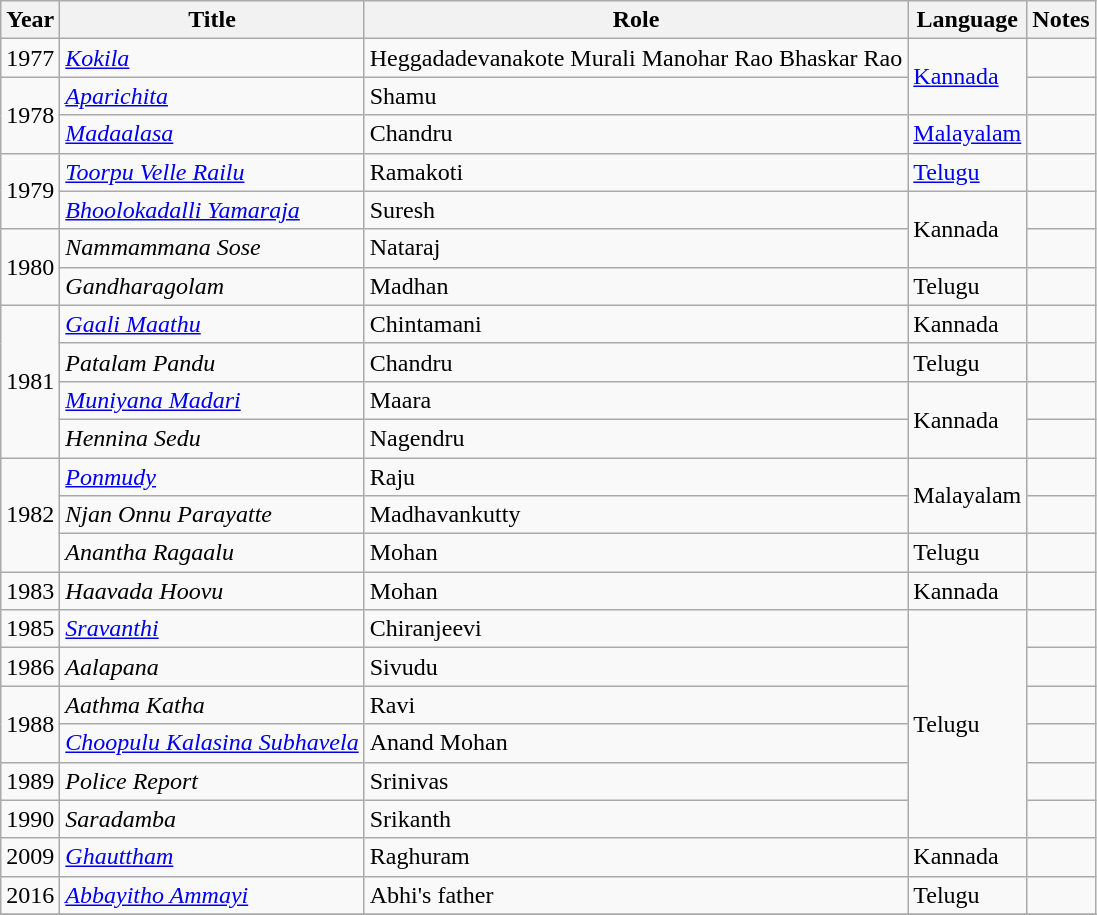<table class="wikitable sortable">
<tr>
<th scope="col">Year</th>
<th scope="col">Title</th>
<th scope="col">Role</th>
<th scope="col">Language</th>
<th scope="col">Notes</th>
</tr>
<tr>
<td>1977</td>
<td><em><a href='#'>Kokila</a></em></td>
<td>Heggadadevanakote Murali Manohar Rao Bhaskar Rao</td>
<td rowspan="2"><a href='#'>Kannada</a></td>
<td></td>
</tr>
<tr>
<td rowspan="2">1978</td>
<td><em><a href='#'>Aparichita</a></em></td>
<td>Shamu</td>
<td></td>
</tr>
<tr>
<td><em><a href='#'>Madaalasa</a></em></td>
<td>Chandru</td>
<td><a href='#'>Malayalam</a></td>
<td></td>
</tr>
<tr>
<td rowspan="2">1979</td>
<td><em><a href='#'>Toorpu Velle Railu</a></em></td>
<td>Ramakoti</td>
<td><a href='#'>Telugu</a></td>
<td></td>
</tr>
<tr>
<td><em><a href='#'>Bhoolokadalli Yamaraja</a></em></td>
<td>Suresh</td>
<td rowspan="2">Kannada</td>
<td></td>
</tr>
<tr>
<td rowspan="2">1980</td>
<td><em>Nammammana Sose</em></td>
<td>Nataraj</td>
<td></td>
</tr>
<tr>
<td><em>Gandharagolam</em></td>
<td>Madhan</td>
<td>Telugu</td>
<td></td>
</tr>
<tr>
<td rowspan="4">1981</td>
<td><em><a href='#'>Gaali Maathu</a></em></td>
<td>Chintamani</td>
<td>Kannada</td>
<td></td>
</tr>
<tr>
<td><em>Patalam Pandu</em></td>
<td>Chandru</td>
<td>Telugu</td>
<td></td>
</tr>
<tr>
<td><em><a href='#'>Muniyana Madari</a></em></td>
<td>Maara</td>
<td rowspan="2">Kannada</td>
<td></td>
</tr>
<tr>
<td><em>Hennina Sedu</em></td>
<td>Nagendru</td>
<td></td>
</tr>
<tr>
<td rowspan="3">1982</td>
<td><em><a href='#'>Ponmudy</a></em></td>
<td>Raju</td>
<td rowspan="2">Malayalam</td>
<td></td>
</tr>
<tr>
<td><em>Njan Onnu Parayatte</em></td>
<td>Madhavankutty</td>
<td></td>
</tr>
<tr>
<td><em>Anantha Ragaalu</em></td>
<td>Mohan</td>
<td>Telugu</td>
<td></td>
</tr>
<tr>
<td>1983</td>
<td><em>Haavada Hoovu</em></td>
<td>Mohan</td>
<td>Kannada</td>
<td></td>
</tr>
<tr>
<td>1985</td>
<td><em><a href='#'>Sravanthi</a></em></td>
<td>Chiranjeevi</td>
<td rowspan="6">Telugu</td>
<td></td>
</tr>
<tr>
<td>1986</td>
<td><em>Aalapana</em></td>
<td>Sivudu</td>
<td></td>
</tr>
<tr>
<td rowspan="2">1988</td>
<td><em>Aathma Katha</em></td>
<td>Ravi</td>
<td></td>
</tr>
<tr>
<td><em><a href='#'>Choopulu Kalasina Subhavela</a></em></td>
<td>Anand Mohan</td>
<td></td>
</tr>
<tr>
<td>1989</td>
<td><em>Police Report</em></td>
<td>Srinivas</td>
<td></td>
</tr>
<tr>
<td>1990</td>
<td><em>Saradamba</em></td>
<td>Srikanth</td>
<td></td>
</tr>
<tr>
<td>2009</td>
<td><em><a href='#'>Ghauttham</a></em></td>
<td>Raghuram</td>
<td>Kannada</td>
<td></td>
</tr>
<tr>
<td>2016</td>
<td><em><a href='#'>Abbayitho Ammayi</a></em></td>
<td>Abhi's father</td>
<td>Telugu</td>
<td></td>
</tr>
<tr>
</tr>
</table>
